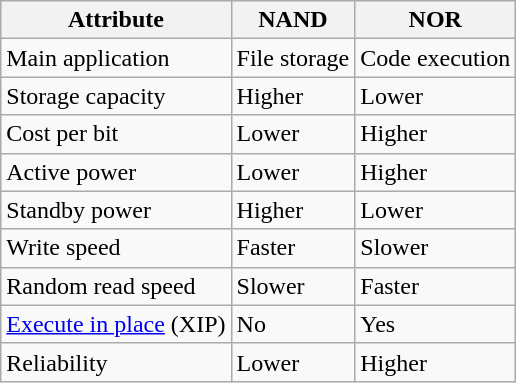<table class="wikitable">
<tr>
<th>Attribute</th>
<th>NAND</th>
<th>NOR</th>
</tr>
<tr>
<td>Main application</td>
<td>File storage</td>
<td>Code execution</td>
</tr>
<tr>
<td>Storage capacity</td>
<td>Higher</td>
<td>Lower</td>
</tr>
<tr>
<td>Cost per bit</td>
<td>Lower</td>
<td>Higher</td>
</tr>
<tr>
<td>Active power</td>
<td>Lower</td>
<td>Higher</td>
</tr>
<tr>
<td>Standby power</td>
<td>Higher</td>
<td>Lower</td>
</tr>
<tr>
<td>Write speed</td>
<td>Faster</td>
<td>Slower</td>
</tr>
<tr>
<td>Random read speed</td>
<td>Slower</td>
<td>Faster</td>
</tr>
<tr>
<td><a href='#'>Execute in place</a> (XIP)</td>
<td>No</td>
<td>Yes</td>
</tr>
<tr>
<td>Reliability</td>
<td>Lower</td>
<td>Higher</td>
</tr>
</table>
